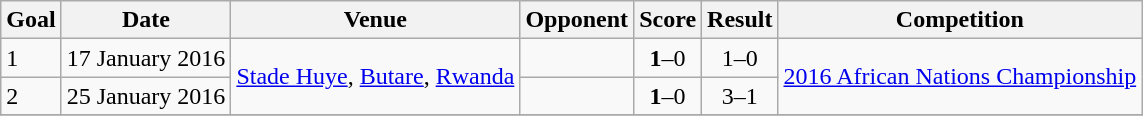<table class="wikitable plainrowheaders sortable">
<tr>
<th>Goal</th>
<th>Date</th>
<th>Venue</th>
<th>Opponent</th>
<th>Score</th>
<th>Result</th>
<th>Competition</th>
</tr>
<tr>
<td>1</td>
<td>17 January 2016</td>
<td rowspan="2"><a href='#'>Stade Huye</a>, <a href='#'>Butare</a>, <a href='#'>Rwanda</a></td>
<td></td>
<td align=center><strong>1</strong>–0</td>
<td align=center>1–0</td>
<td rowspan="2"><a href='#'>2016 African Nations Championship</a></td>
</tr>
<tr>
<td>2</td>
<td>25 January 2016</td>
<td></td>
<td align=center><strong>1</strong>–0</td>
<td align=center>3–1</td>
</tr>
<tr>
</tr>
</table>
